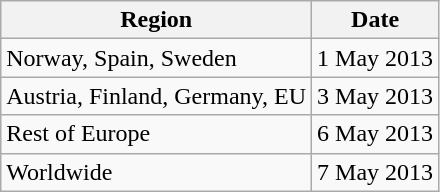<table class="wikitable">
<tr>
<th>Region</th>
<th>Date</th>
</tr>
<tr>
<td>Norway, Spain, Sweden</td>
<td>1 May 2013</td>
</tr>
<tr>
<td>Austria, Finland, Germany, EU</td>
<td>3 May 2013</td>
</tr>
<tr>
<td>Rest of Europe</td>
<td>6 May 2013</td>
</tr>
<tr>
<td>Worldwide</td>
<td>7 May 2013</td>
</tr>
</table>
